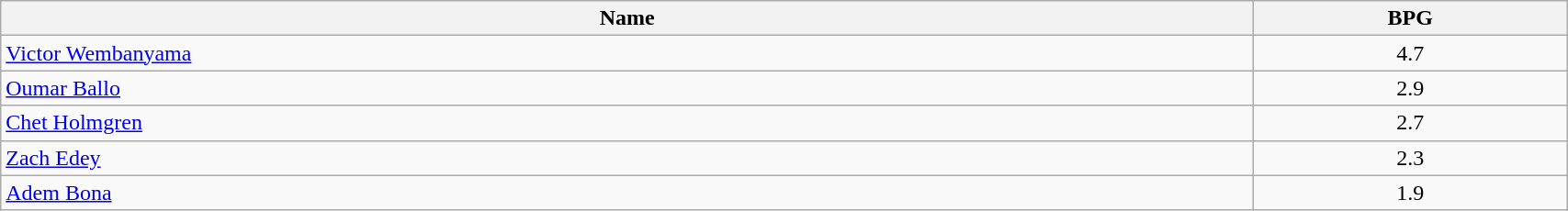<table class=wikitable width="90%">
<tr>
<th width="80%">Name</th>
<th width="20%">BPG</th>
</tr>
<tr>
<td> <a href='#'>Victor Wembanyama</a></td>
<td align=center>4.7</td>
</tr>
<tr>
<td> <a href='#'>Oumar Ballo</a></td>
<td align=center>2.9</td>
</tr>
<tr>
<td> <a href='#'>Chet Holmgren</a></td>
<td align=center>2.7</td>
</tr>
<tr>
<td> <a href='#'>Zach Edey</a></td>
<td align=center>2.3</td>
</tr>
<tr>
<td> <a href='#'>Adem Bona</a></td>
<td align=center>1.9</td>
</tr>
</table>
